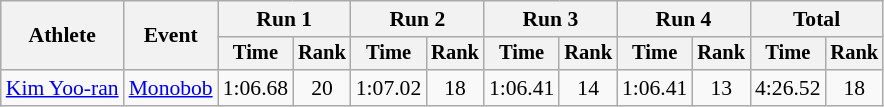<table class=wikitable style=text-align:center;font-size:90%>
<tr>
<th rowspan=2>Athlete</th>
<th rowspan=2>Event</th>
<th colspan=2>Run 1</th>
<th colspan=2>Run 2</th>
<th colspan=2>Run 3</th>
<th colspan=2>Run 4</th>
<th colspan=2>Total</th>
</tr>
<tr style=font-size:95%>
<th>Time</th>
<th>Rank</th>
<th>Time</th>
<th>Rank</th>
<th>Time</th>
<th>Rank</th>
<th>Time</th>
<th>Rank</th>
<th>Time</th>
<th>Rank</th>
</tr>
<tr>
<td align=left><a href='#'>Kim Yoo-ran</a></td>
<td align=left><a href='#'>Monobob</a></td>
<td>1:06.68</td>
<td>20</td>
<td>1:07.02</td>
<td>18</td>
<td>1:06.41</td>
<td>14</td>
<td>1:06.41</td>
<td>13</td>
<td>4:26.52</td>
<td>18</td>
</tr>
</table>
